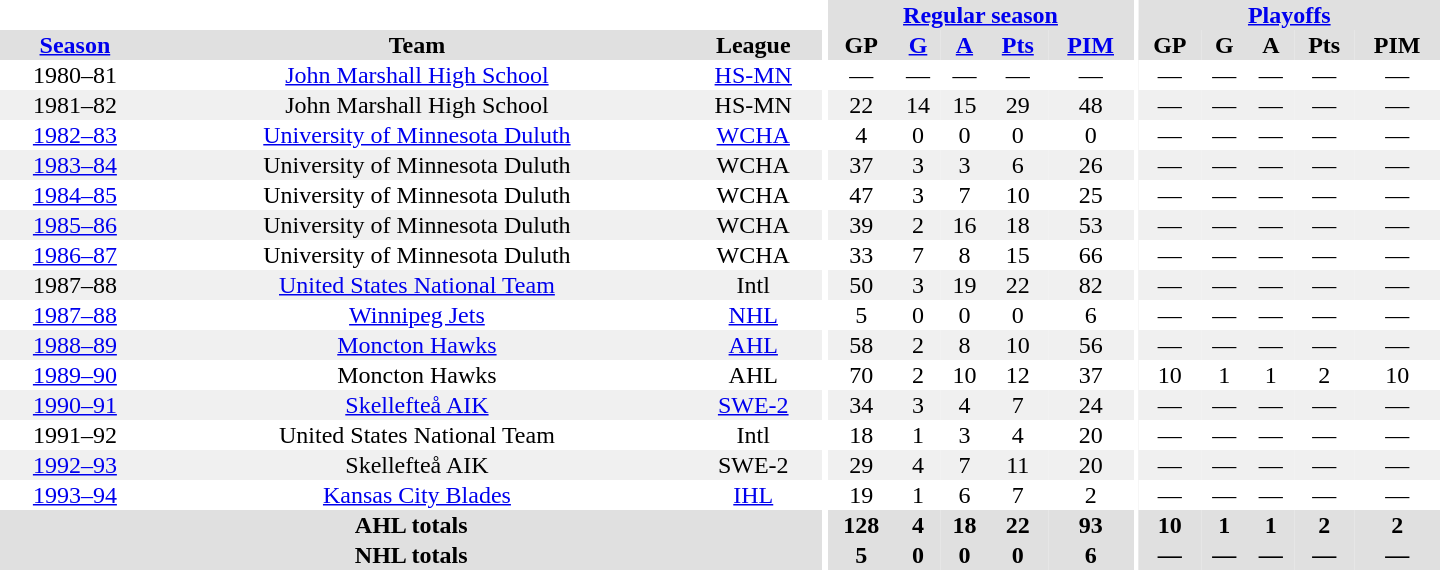<table border="0" cellpadding="1" cellspacing="0" style="text-align:center; width:60em">
<tr bgcolor="#e0e0e0">
<th colspan="3" bgcolor="#ffffff"></th>
<th rowspan="100" bgcolor="#ffffff"></th>
<th colspan="5"><a href='#'>Regular season</a></th>
<th rowspan="100" bgcolor="#ffffff"></th>
<th colspan="5"><a href='#'>Playoffs</a></th>
</tr>
<tr bgcolor="#e0e0e0">
<th><a href='#'>Season</a></th>
<th>Team</th>
<th>League</th>
<th>GP</th>
<th><a href='#'>G</a></th>
<th><a href='#'>A</a></th>
<th><a href='#'>Pts</a></th>
<th><a href='#'>PIM</a></th>
<th>GP</th>
<th>G</th>
<th>A</th>
<th>Pts</th>
<th>PIM</th>
</tr>
<tr>
<td>1980–81</td>
<td><a href='#'>John Marshall High School</a></td>
<td><a href='#'>HS-MN</a></td>
<td>—</td>
<td>—</td>
<td>—</td>
<td>—</td>
<td>—</td>
<td>—</td>
<td>—</td>
<td>—</td>
<td>—</td>
<td>—</td>
</tr>
<tr bgcolor="#f0f0f0">
<td>1981–82</td>
<td>John Marshall High School</td>
<td>HS-MN</td>
<td>22</td>
<td>14</td>
<td>15</td>
<td>29</td>
<td>48</td>
<td>—</td>
<td>—</td>
<td>—</td>
<td>—</td>
<td>—</td>
</tr>
<tr>
<td><a href='#'>1982–83</a></td>
<td><a href='#'>University of Minnesota Duluth</a></td>
<td><a href='#'>WCHA</a></td>
<td>4</td>
<td>0</td>
<td>0</td>
<td>0</td>
<td>0</td>
<td>—</td>
<td>—</td>
<td>—</td>
<td>—</td>
<td>—</td>
</tr>
<tr bgcolor="#f0f0f0">
<td><a href='#'>1983–84</a></td>
<td>University of Minnesota Duluth</td>
<td>WCHA</td>
<td>37</td>
<td>3</td>
<td>3</td>
<td>6</td>
<td>26</td>
<td>—</td>
<td>—</td>
<td>—</td>
<td>—</td>
<td>—</td>
</tr>
<tr>
<td><a href='#'>1984–85</a></td>
<td>University of Minnesota Duluth</td>
<td>WCHA</td>
<td>47</td>
<td>3</td>
<td>7</td>
<td>10</td>
<td>25</td>
<td>—</td>
<td>—</td>
<td>—</td>
<td>—</td>
<td>—</td>
</tr>
<tr bgcolor="#f0f0f0">
<td><a href='#'>1985–86</a></td>
<td>University of Minnesota Duluth</td>
<td>WCHA</td>
<td>39</td>
<td>2</td>
<td>16</td>
<td>18</td>
<td>53</td>
<td>—</td>
<td>—</td>
<td>—</td>
<td>—</td>
<td>—</td>
</tr>
<tr>
<td><a href='#'>1986–87</a></td>
<td>University of Minnesota Duluth</td>
<td>WCHA</td>
<td>33</td>
<td>7</td>
<td>8</td>
<td>15</td>
<td>66</td>
<td>—</td>
<td>—</td>
<td>—</td>
<td>—</td>
<td>—</td>
</tr>
<tr bgcolor="#f0f0f0">
<td>1987–88</td>
<td><a href='#'>United States National Team</a></td>
<td>Intl</td>
<td>50</td>
<td>3</td>
<td>19</td>
<td>22</td>
<td>82</td>
<td>—</td>
<td>—</td>
<td>—</td>
<td>—</td>
<td>—</td>
</tr>
<tr>
<td><a href='#'>1987–88</a></td>
<td><a href='#'>Winnipeg Jets</a></td>
<td><a href='#'>NHL</a></td>
<td>5</td>
<td>0</td>
<td>0</td>
<td>0</td>
<td>6</td>
<td>—</td>
<td>—</td>
<td>—</td>
<td>—</td>
<td>—</td>
</tr>
<tr bgcolor="#f0f0f0">
<td><a href='#'>1988–89</a></td>
<td><a href='#'>Moncton Hawks</a></td>
<td><a href='#'>AHL</a></td>
<td>58</td>
<td>2</td>
<td>8</td>
<td>10</td>
<td>56</td>
<td>—</td>
<td>—</td>
<td>—</td>
<td>—</td>
<td>—</td>
</tr>
<tr>
<td><a href='#'>1989–90</a></td>
<td>Moncton Hawks</td>
<td>AHL</td>
<td>70</td>
<td>2</td>
<td>10</td>
<td>12</td>
<td>37</td>
<td>10</td>
<td>1</td>
<td>1</td>
<td>2</td>
<td>10</td>
</tr>
<tr bgcolor="#f0f0f0">
<td><a href='#'>1990–91</a></td>
<td><a href='#'>Skellefteå AIK</a></td>
<td><a href='#'>SWE-2</a></td>
<td>34</td>
<td>3</td>
<td>4</td>
<td>7</td>
<td>24</td>
<td>—</td>
<td>—</td>
<td>—</td>
<td>—</td>
<td>—</td>
</tr>
<tr>
<td>1991–92</td>
<td>United States National Team</td>
<td>Intl</td>
<td>18</td>
<td>1</td>
<td>3</td>
<td>4</td>
<td>20</td>
<td>—</td>
<td>—</td>
<td>—</td>
<td>—</td>
<td>—</td>
</tr>
<tr bgcolor="#f0f0f0">
<td><a href='#'>1992–93</a></td>
<td>Skellefteå AIK</td>
<td>SWE-2</td>
<td>29</td>
<td>4</td>
<td>7</td>
<td>11</td>
<td>20</td>
<td>—</td>
<td>—</td>
<td>—</td>
<td>—</td>
<td>—</td>
</tr>
<tr>
<td><a href='#'>1993–94</a></td>
<td><a href='#'>Kansas City Blades</a></td>
<td><a href='#'>IHL</a></td>
<td>19</td>
<td>1</td>
<td>6</td>
<td>7</td>
<td>2</td>
<td>—</td>
<td>—</td>
<td>—</td>
<td>—</td>
<td>—</td>
</tr>
<tr bgcolor="#e0e0e0">
<th colspan="3">AHL totals</th>
<th>128</th>
<th>4</th>
<th>18</th>
<th>22</th>
<th>93</th>
<th>10</th>
<th>1</th>
<th>1</th>
<th>2</th>
<th>2</th>
</tr>
<tr bgcolor="#e0e0e0">
<th colspan="3">NHL totals</th>
<th>5</th>
<th>0</th>
<th>0</th>
<th>0</th>
<th>6</th>
<th>—</th>
<th>—</th>
<th>—</th>
<th>—</th>
<th>—</th>
</tr>
</table>
